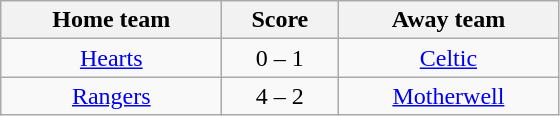<table class="wikitable" style="text-align: center">
<tr>
<th width=140>Home team</th>
<th width=70>Score</th>
<th width=140>Away team</th>
</tr>
<tr>
<td><a href='#'>Hearts</a></td>
<td>0 – 1</td>
<td><a href='#'>Celtic</a></td>
</tr>
<tr>
<td><a href='#'>Rangers</a></td>
<td>4 – 2</td>
<td><a href='#'>Motherwell</a></td>
</tr>
</table>
